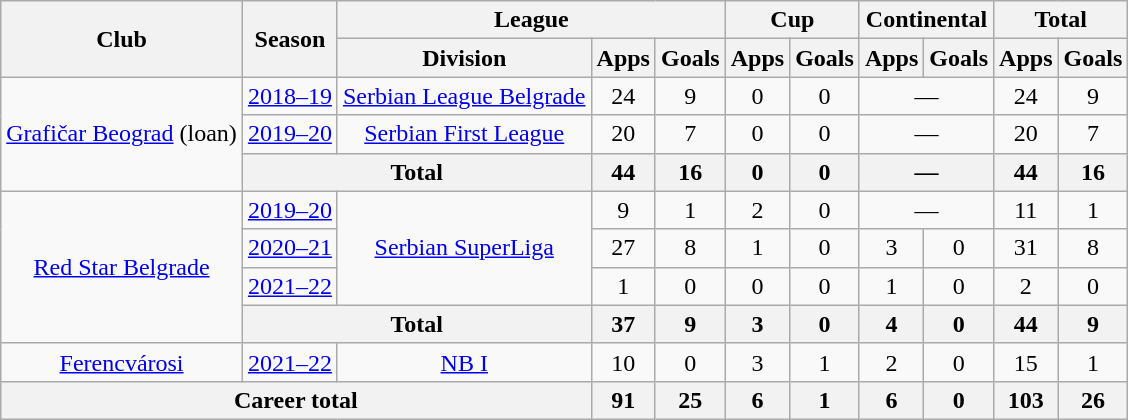<table class="wikitable" style="text-align:center">
<tr>
<th rowspan="2">Club</th>
<th rowspan="2">Season</th>
<th colspan="3">League</th>
<th colspan="2">Cup</th>
<th colspan="2">Continental</th>
<th colspan="2">Total</th>
</tr>
<tr>
<th>Division</th>
<th>Apps</th>
<th>Goals</th>
<th>Apps</th>
<th>Goals</th>
<th>Apps</th>
<th>Goals</th>
<th>Apps</th>
<th>Goals</th>
</tr>
<tr>
<td rowspan="3"><a href='#'>Grafičar Beograd</a> (loan)</td>
<td><a href='#'>2018–19</a></td>
<td><a href='#'>Serbian League Belgrade</a></td>
<td>24</td>
<td>9</td>
<td>0</td>
<td>0</td>
<td colspan="2">—</td>
<td>24</td>
<td>9</td>
</tr>
<tr>
<td><a href='#'>2019–20</a></td>
<td><a href='#'>Serbian First League</a></td>
<td>20</td>
<td>7</td>
<td>0</td>
<td>0</td>
<td colspan="2">—</td>
<td>20</td>
<td>7</td>
</tr>
<tr>
<th colspan="2">Total</th>
<th>44</th>
<th>16</th>
<th>0</th>
<th>0</th>
<th colspan="2">—</th>
<th>44</th>
<th>16</th>
</tr>
<tr>
<td rowspan="4"><a href='#'>Red Star Belgrade</a></td>
<td><a href='#'>2019–20</a></td>
<td rowspan="3"><a href='#'>Serbian SuperLiga</a></td>
<td>9</td>
<td>1</td>
<td>2</td>
<td>0</td>
<td colspan="2">—</td>
<td>11</td>
<td>1</td>
</tr>
<tr>
<td><a href='#'>2020–21</a></td>
<td>27</td>
<td>8</td>
<td>1</td>
<td>0</td>
<td>3</td>
<td>0</td>
<td>31</td>
<td>8</td>
</tr>
<tr>
<td><a href='#'>2021–22</a></td>
<td>1</td>
<td>0</td>
<td>0</td>
<td>0</td>
<td>1</td>
<td>0</td>
<td>2</td>
<td>0</td>
</tr>
<tr>
<th colspan="2">Total</th>
<th>37</th>
<th>9</th>
<th>3</th>
<th>0</th>
<th>4</th>
<th>0</th>
<th>44</th>
<th>9</th>
</tr>
<tr>
<td><a href='#'>Ferencvárosi</a></td>
<td><a href='#'>2021–22</a></td>
<td><a href='#'>NB I</a></td>
<td>10</td>
<td>0</td>
<td>3</td>
<td>1</td>
<td>2</td>
<td>0</td>
<td>15</td>
<td>1</td>
</tr>
<tr>
<th colspan="3">Career total</th>
<th>91</th>
<th>25</th>
<th>6</th>
<th>1</th>
<th>6</th>
<th>0</th>
<th>103</th>
<th>26</th>
</tr>
</table>
